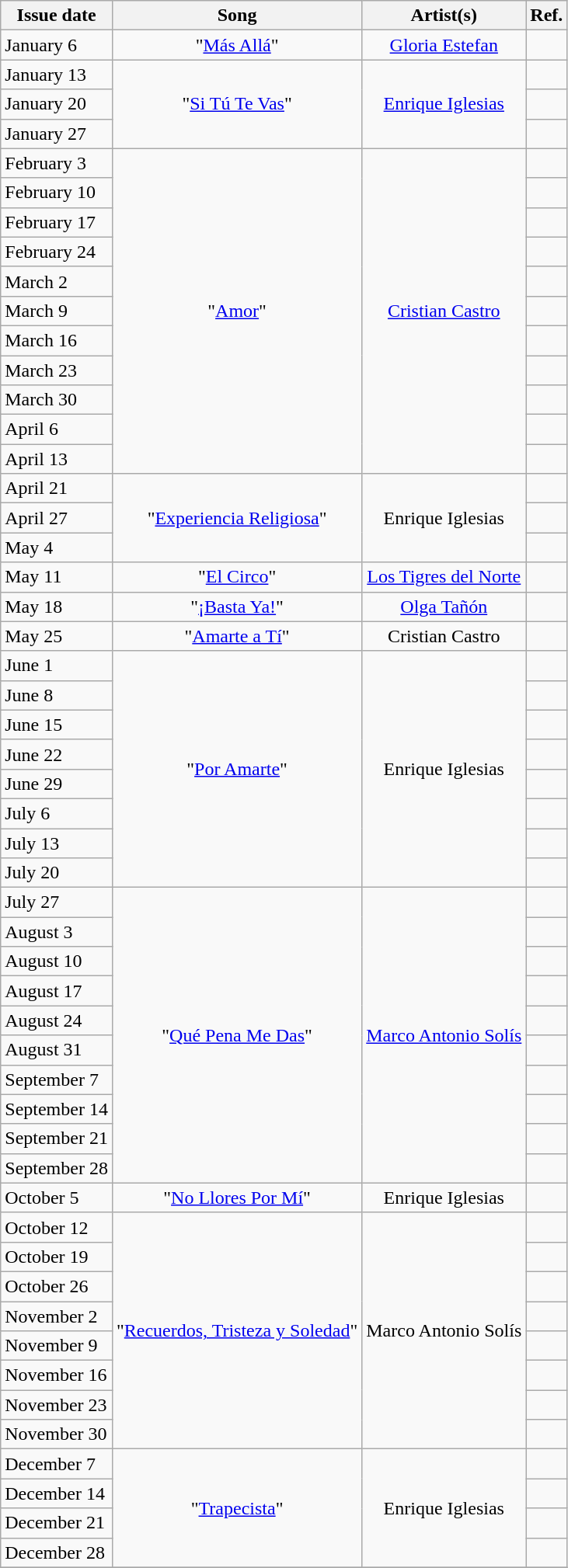<table class="wikitable">
<tr>
<th style="text-align: center;">Issue date</th>
<th style="text-align: center;">Song</th>
<th style="text-align: center;">Artist(s)</th>
<th style="text-align: center;">Ref.</th>
</tr>
<tr>
<td>January 6</td>
<td style="text-align: center;">"<a href='#'>Más Allá</a>"</td>
<td style="text-align: center;"><a href='#'>Gloria Estefan</a></td>
<td style="text-align: center;"></td>
</tr>
<tr>
<td>January 13</td>
<td style="text-align: center;" rowspan="3">"<a href='#'>Si Tú Te Vas</a>"</td>
<td style="text-align: center;" rowspan="3"><a href='#'>Enrique Iglesias</a></td>
<td style="text-align: center;"></td>
</tr>
<tr>
<td>January 20</td>
<td style="text-align: center;"></td>
</tr>
<tr>
<td>January 27</td>
<td style="text-align: center;"></td>
</tr>
<tr>
<td>February 3</td>
<td style="text-align: center;" rowspan="11">"<a href='#'>Amor</a>"</td>
<td style="text-align: center;" rowspan="11"><a href='#'>Cristian Castro</a></td>
<td style="text-align: center;"></td>
</tr>
<tr>
<td>February 10</td>
<td style="text-align: center;"></td>
</tr>
<tr>
<td>February 17</td>
<td style="text-align: center;"></td>
</tr>
<tr>
<td>February 24</td>
<td style="text-align: center;"></td>
</tr>
<tr>
<td>March 2</td>
<td style="text-align: center;"></td>
</tr>
<tr>
<td>March 9</td>
<td style="text-align: center;"></td>
</tr>
<tr>
<td>March 16</td>
<td style="text-align: center;"></td>
</tr>
<tr>
<td>March 23</td>
<td style="text-align: center;"></td>
</tr>
<tr>
<td>March 30</td>
<td style="text-align: center;"></td>
</tr>
<tr>
<td>April 6</td>
<td style="text-align: center;"></td>
</tr>
<tr>
<td>April 13</td>
<td style="text-align: center;"></td>
</tr>
<tr>
<td>April 21</td>
<td style="text-align: center;" rowspan="3">"<a href='#'>Experiencia Religiosa</a>"</td>
<td style="text-align: center;" rowspan="3">Enrique Iglesias</td>
<td style="text-align: center;"></td>
</tr>
<tr>
<td>April 27</td>
<td style="text-align: center;"></td>
</tr>
<tr>
<td>May 4</td>
<td style="text-align: center;"></td>
</tr>
<tr>
<td>May 11</td>
<td style="text-align: center;">"<a href='#'>El Circo</a>"</td>
<td style="text-align: center;"><a href='#'>Los Tigres del Norte</a></td>
<td style="text-align: center;"></td>
</tr>
<tr>
<td>May 18</td>
<td style="text-align: center;">"<a href='#'>¡Basta Ya!</a>"</td>
<td style="text-align: center;"><a href='#'>Olga Tañón</a></td>
<td style="text-align: center;"></td>
</tr>
<tr>
<td>May 25</td>
<td style="text-align: center;">"<a href='#'>Amarte a Tí</a>"</td>
<td style="text-align: center;">Cristian Castro</td>
<td style="text-align: center;"></td>
</tr>
<tr>
<td>June 1</td>
<td style="text-align: center;" rowspan="8">"<a href='#'>Por Amarte</a>"</td>
<td style="text-align: center;" rowspan="8">Enrique Iglesias</td>
<td style="text-align: center;"></td>
</tr>
<tr>
<td>June 8</td>
<td style="text-align: center;"></td>
</tr>
<tr>
<td>June 15</td>
<td style="text-align: center;"></td>
</tr>
<tr>
<td>June 22</td>
<td style="text-align: center;"></td>
</tr>
<tr>
<td>June 29</td>
<td style="text-align: center;"></td>
</tr>
<tr>
<td>July 6</td>
<td style="text-align: center;"></td>
</tr>
<tr>
<td>July 13</td>
<td style="text-align: center;"></td>
</tr>
<tr>
<td>July 20</td>
<td style="text-align: center;"></td>
</tr>
<tr>
<td>July 27</td>
<td style="text-align: center;" rowspan="10">"<a href='#'>Qué Pena Me Das</a>"</td>
<td style="text-align: center;" rowspan="10"><a href='#'>Marco Antonio Solís</a></td>
<td style="text-align: center;"></td>
</tr>
<tr>
<td>August 3</td>
<td style="text-align: center;"></td>
</tr>
<tr>
<td>August 10</td>
<td style="text-align: center;"></td>
</tr>
<tr>
<td>August 17</td>
<td style="text-align: center;"></td>
</tr>
<tr>
<td>August 24</td>
<td style="text-align: center;"></td>
</tr>
<tr>
<td>August 31</td>
<td style="text-align: center;"></td>
</tr>
<tr>
<td>September 7</td>
<td style="text-align: center;"></td>
</tr>
<tr>
<td>September 14</td>
<td style="text-align: center;"></td>
</tr>
<tr>
<td>September 21</td>
<td style="text-align: center;"></td>
</tr>
<tr>
<td>September 28</td>
<td style="text-align: center;"></td>
</tr>
<tr>
<td>October 5</td>
<td style="text-align: center;">"<a href='#'>No Llores Por Mí</a>"</td>
<td style="text-align: center;">Enrique Iglesias</td>
<td style="text-align: center;"></td>
</tr>
<tr>
<td>October 12</td>
<td style="text-align: center;" rowspan="8">"<a href='#'>Recuerdos, Tristeza y Soledad</a>"</td>
<td style="text-align: center;" rowspan="8">Marco Antonio Solís</td>
<td style="text-align: center;"></td>
</tr>
<tr>
<td>October 19</td>
<td style="text-align: center;"></td>
</tr>
<tr>
<td>October 26</td>
<td style="text-align: center;"></td>
</tr>
<tr>
<td>November 2</td>
<td style="text-align: center;"></td>
</tr>
<tr>
<td>November 9</td>
<td style="text-align: center;"></td>
</tr>
<tr>
<td>November 16</td>
<td style="text-align: center;"></td>
</tr>
<tr>
<td>November 23</td>
<td style="text-align: center;"></td>
</tr>
<tr>
<td>November 30</td>
<td style="text-align: center;"></td>
</tr>
<tr>
<td>December 7</td>
<td style="text-align: center;" rowspan="4">"<a href='#'>Trapecista</a>"</td>
<td style="text-align: center;" rowspan="4">Enrique Iglesias</td>
<td style="text-align: center;"></td>
</tr>
<tr>
<td>December 14</td>
<td style="text-align: center;"></td>
</tr>
<tr>
<td>December 21</td>
<td style="text-align: center;"></td>
</tr>
<tr>
<td>December 28</td>
<td style="text-align: center;"></td>
</tr>
<tr>
</tr>
</table>
